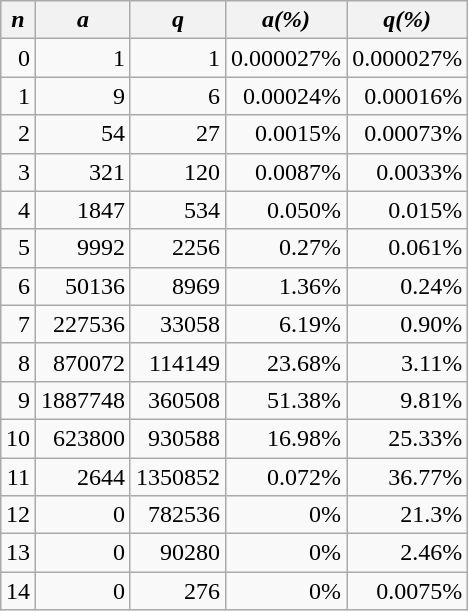<table class="wikitable" style="margin: 1em auto; text-align:right;">
<tr style="text-align:center;">
<th><em>n</em></th>
<th><em>a</em></th>
<th><em>q</em></th>
<th><em>a(%)</em></th>
<th><em>q(%)</em></th>
</tr>
<tr>
<td>0</td>
<td>1</td>
<td>1</td>
<td>0.000027%</td>
<td>0.000027%</td>
</tr>
<tr>
<td>1</td>
<td>9</td>
<td>6</td>
<td>0.00024%</td>
<td>0.00016%</td>
</tr>
<tr>
<td>2</td>
<td>54</td>
<td>27</td>
<td>0.0015%</td>
<td>0.00073%</td>
</tr>
<tr>
<td>3</td>
<td>321</td>
<td>120</td>
<td>0.0087%</td>
<td>0.0033%</td>
</tr>
<tr>
<td>4</td>
<td>1847</td>
<td>534</td>
<td>0.050%</td>
<td>0.015%</td>
</tr>
<tr>
<td>5</td>
<td>9992</td>
<td>2256</td>
<td>0.27%</td>
<td>0.061%</td>
</tr>
<tr>
<td>6</td>
<td>50136</td>
<td>8969</td>
<td>1.36%</td>
<td>0.24%</td>
</tr>
<tr>
<td>7</td>
<td>227536</td>
<td>33058</td>
<td>6.19%</td>
<td>0.90%</td>
</tr>
<tr>
<td>8</td>
<td>870072</td>
<td>114149</td>
<td>23.68%</td>
<td>3.11%</td>
</tr>
<tr>
<td>9</td>
<td>1887748</td>
<td>360508</td>
<td>51.38%</td>
<td>9.81%</td>
</tr>
<tr>
<td>10</td>
<td>623800</td>
<td>930588</td>
<td>16.98%</td>
<td>25.33%</td>
</tr>
<tr>
<td>11</td>
<td>2644</td>
<td>1350852</td>
<td>0.072%</td>
<td>36.77%</td>
</tr>
<tr>
<td>12</td>
<td>0</td>
<td>782536</td>
<td>0%</td>
<td>21.3%</td>
</tr>
<tr>
<td>13</td>
<td>0</td>
<td>90280</td>
<td>0%</td>
<td>2.46%</td>
</tr>
<tr>
<td>14</td>
<td>0</td>
<td>276</td>
<td>0%</td>
<td>0.0075%</td>
</tr>
</table>
